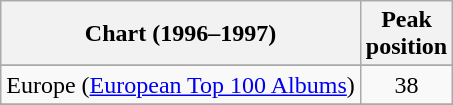<table class="wikitable sortable">
<tr>
<th>Chart (1996–1997)</th>
<th>Peak<br>position</th>
</tr>
<tr>
</tr>
<tr>
</tr>
<tr>
</tr>
<tr>
</tr>
<tr>
</tr>
<tr>
</tr>
<tr>
<td>Europe (<a href='#'>European Top 100 Albums</a>)</td>
<td align="center">38</td>
</tr>
<tr>
</tr>
<tr>
</tr>
<tr>
</tr>
<tr>
</tr>
<tr>
</tr>
<tr>
</tr>
<tr>
</tr>
<tr>
</tr>
</table>
